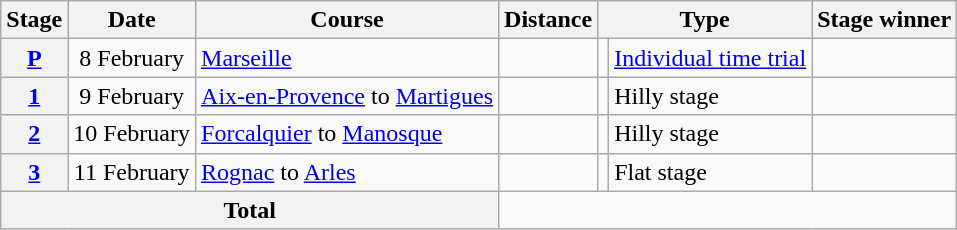<table class="wikitable">
<tr>
<th scope="col">Stage</th>
<th scope="col">Date</th>
<th scope="col">Course</th>
<th scope="col">Distance</th>
<th scope="col" colspan="2">Type</th>
<th scope="col">Stage winner</th>
</tr>
<tr>
<th scope="row"><a href='#'>P</a></th>
<td style="text-align:center;">8 February</td>
<td><a href='#'>Marseille</a></td>
<td style="text-align:center;"></td>
<td></td>
<td><a href='#'>Individual time trial</a></td>
<td></td>
</tr>
<tr>
<th scope="row"><a href='#'>1</a></th>
<td style="text-align:center;">9 February</td>
<td><a href='#'>Aix-en-Provence</a> to <a href='#'>Martigues</a></td>
<td style="text-align:center;"></td>
<td></td>
<td>Hilly stage</td>
<td></td>
</tr>
<tr>
<th scope="row"><a href='#'>2</a></th>
<td style="text-align:center;">10 February</td>
<td><a href='#'>Forcalquier</a> to <a href='#'>Manosque</a></td>
<td style="text-align:center;"></td>
<td></td>
<td>Hilly stage</td>
<td></td>
</tr>
<tr>
<th scope="row"><a href='#'>3</a></th>
<td style="text-align:center;">11 February</td>
<td><a href='#'>Rognac</a> to <a href='#'>Arles</a></td>
<td style="text-align:center;"></td>
<td></td>
<td>Flat stage</td>
<td></td>
</tr>
<tr>
<th colspan="3">Total</th>
<td colspan="4" style="text-align:center;"></td>
</tr>
</table>
